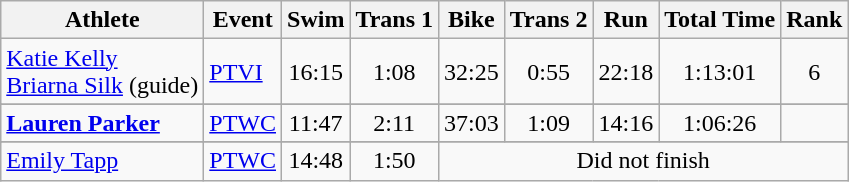<table class=wikitable>
<tr>
<th>Athlete</th>
<th>Event</th>
<th>Swim</th>
<th>Trans 1</th>
<th>Bike</th>
<th>Trans 2</th>
<th>Run</th>
<th>Total Time</th>
<th>Rank</th>
</tr>
<tr align=center>
<td align=left><a href='#'>Katie Kelly</a><br><a href='#'>Briarna Silk</a> (guide)</td>
<td align=left><a href='#'>PTVI</a></td>
<td>16:15</td>
<td>1:08</td>
<td>32:25</td>
<td>0:55</td>
<td>22:18</td>
<td>1:13:01</td>
<td>6</td>
</tr>
<tr>
</tr>
<tr align=center>
<td align=left><strong><a href='#'>Lauren Parker</a></strong></td>
<td align=left><a href='#'>PTWC</a></td>
<td>11:47</td>
<td>2:11</td>
<td>37:03</td>
<td>1:09</td>
<td>14:16</td>
<td>1:06:26</td>
<td></td>
</tr>
<tr>
</tr>
<tr align=center>
<td align=left><a href='#'>Emily Tapp</a></td>
<td align=left><a href='#'>PTWC</a></td>
<td>14:48</td>
<td>1:50</td>
<td colspan=5>Did not finish</td>
</tr>
</table>
